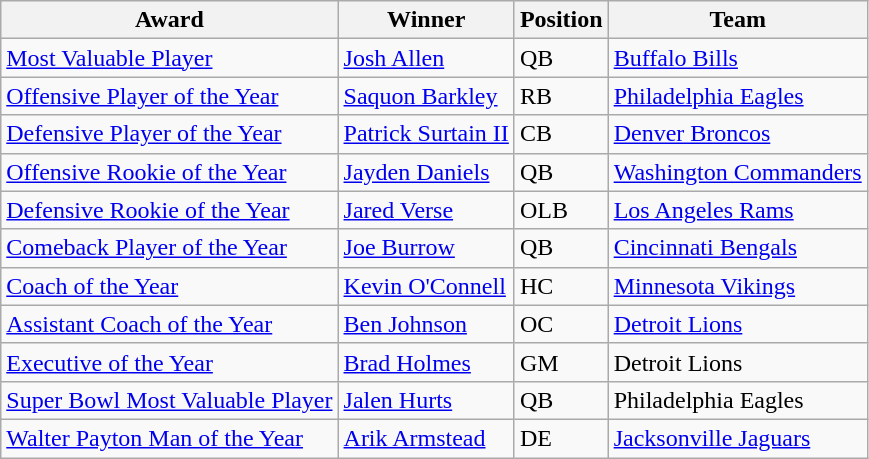<table class="wikitable">
<tr>
<th>Award</th>
<th>Winner</th>
<th>Position</th>
<th>Team</th>
</tr>
<tr>
<td><a href='#'>Most Valuable Player</a></td>
<td><a href='#'>Josh Allen</a></td>
<td>QB</td>
<td><a href='#'>Buffalo Bills</a></td>
</tr>
<tr>
<td><a href='#'>Offensive Player of the Year</a></td>
<td><a href='#'>Saquon Barkley</a></td>
<td>RB</td>
<td><a href='#'>Philadelphia Eagles</a></td>
</tr>
<tr>
<td><a href='#'>Defensive Player of the Year</a></td>
<td><a href='#'>Patrick Surtain II</a></td>
<td>CB</td>
<td><a href='#'>Denver Broncos</a></td>
</tr>
<tr>
<td><a href='#'>Offensive Rookie of the Year</a></td>
<td><a href='#'>Jayden Daniels</a></td>
<td>QB</td>
<td><a href='#'>Washington Commanders</a></td>
</tr>
<tr>
<td><a href='#'>Defensive Rookie of the Year</a></td>
<td><a href='#'>Jared Verse</a></td>
<td>OLB</td>
<td><a href='#'>Los Angeles Rams</a></td>
</tr>
<tr>
<td><a href='#'>Comeback Player of the Year</a></td>
<td><a href='#'>Joe Burrow</a></td>
<td>QB</td>
<td><a href='#'>Cincinnati Bengals</a></td>
</tr>
<tr>
<td><a href='#'>Coach of the Year</a></td>
<td><a href='#'>Kevin O'Connell</a></td>
<td>HC</td>
<td><a href='#'>Minnesota Vikings</a></td>
</tr>
<tr>
<td><a href='#'>Assistant Coach of the Year</a></td>
<td><a href='#'>Ben Johnson</a></td>
<td>OC</td>
<td><a href='#'>Detroit Lions</a></td>
</tr>
<tr>
<td><a href='#'>Executive of the Year</a></td>
<td><a href='#'>Brad Holmes</a></td>
<td>GM</td>
<td>Detroit Lions</td>
</tr>
<tr>
<td><a href='#'>Super Bowl Most Valuable Player</a></td>
<td><a href='#'>Jalen Hurts</a></td>
<td>QB</td>
<td>Philadelphia Eagles</td>
</tr>
<tr>
<td><a href='#'>Walter Payton Man of the Year</a></td>
<td><a href='#'>Arik Armstead</a></td>
<td>DE</td>
<td><a href='#'>Jacksonville Jaguars</a></td>
</tr>
</table>
